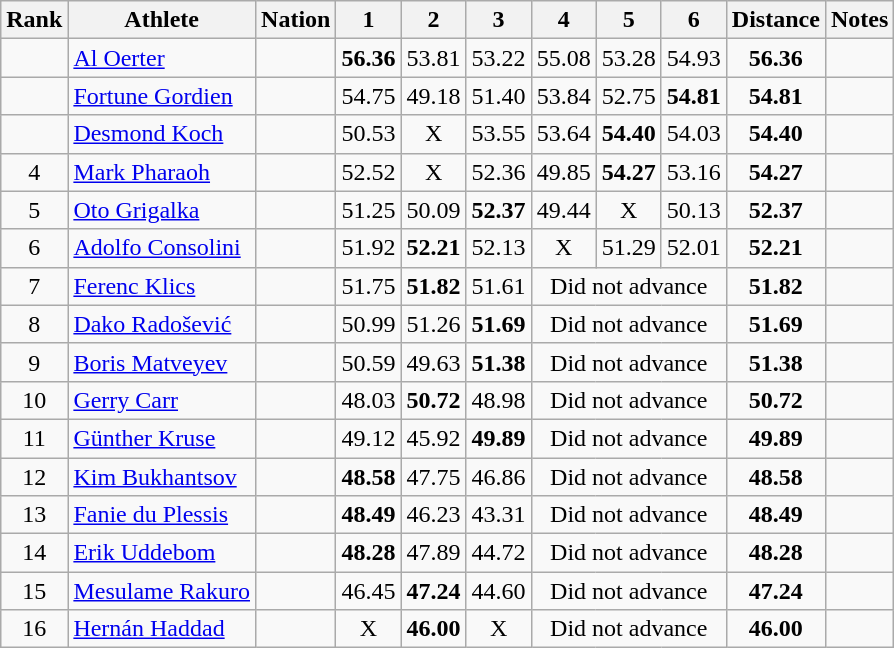<table class="wikitable sortable" style="text-align:center">
<tr>
<th>Rank</th>
<th>Athlete</th>
<th>Nation</th>
<th>1</th>
<th>2</th>
<th>3</th>
<th>4</th>
<th>5</th>
<th>6</th>
<th>Distance</th>
<th>Notes</th>
</tr>
<tr>
<td></td>
<td align=left><a href='#'>Al Oerter</a></td>
<td align=left></td>
<td><strong>56.36</strong> </td>
<td>53.81</td>
<td>53.22</td>
<td>55.08</td>
<td>53.28</td>
<td>54.93</td>
<td><strong>56.36</strong></td>
<td></td>
</tr>
<tr>
<td></td>
<td align=left><a href='#'>Fortune Gordien</a></td>
<td align=left></td>
<td>54.75</td>
<td>49.18</td>
<td>51.40</td>
<td>53.84</td>
<td>52.75</td>
<td><strong>54.81</strong></td>
<td><strong>54.81</strong></td>
<td></td>
</tr>
<tr>
<td></td>
<td align=left><a href='#'>Desmond Koch</a></td>
<td align=left></td>
<td>50.53</td>
<td data-sort-value=1.00>X</td>
<td>53.55</td>
<td>53.64</td>
<td><strong>54.40</strong></td>
<td>54.03</td>
<td><strong>54.40</strong></td>
<td></td>
</tr>
<tr>
<td>4</td>
<td align=left><a href='#'>Mark Pharaoh</a></td>
<td align=left></td>
<td>52.52</td>
<td data-sort-value=1.00>X</td>
<td>52.36</td>
<td>49.85</td>
<td><strong>54.27</strong></td>
<td>53.16</td>
<td><strong>54.27</strong></td>
<td></td>
</tr>
<tr>
<td>5</td>
<td align=left><a href='#'>Oto Grigalka</a></td>
<td align=left></td>
<td>51.25</td>
<td>50.09</td>
<td><strong>52.37</strong></td>
<td>49.44</td>
<td data-sort-value=1.00>X</td>
<td>50.13</td>
<td><strong>52.37</strong></td>
<td></td>
</tr>
<tr>
<td>6</td>
<td align=left><a href='#'>Adolfo Consolini</a></td>
<td align=left></td>
<td>51.92</td>
<td><strong>52.21</strong></td>
<td>52.13</td>
<td data-sort-value=1.00>X</td>
<td>51.29</td>
<td>52.01</td>
<td><strong>52.21</strong></td>
<td></td>
</tr>
<tr>
<td>7</td>
<td align=left><a href='#'>Ferenc Klics</a></td>
<td align=left></td>
<td>51.75</td>
<td><strong>51.82</strong></td>
<td>51.61</td>
<td colspan=3 data-sort-value=0.00>Did not advance</td>
<td><strong>51.82</strong></td>
<td></td>
</tr>
<tr>
<td>8</td>
<td align=left><a href='#'>Dako Radošević</a></td>
<td align=left></td>
<td>50.99</td>
<td>51.26</td>
<td><strong>51.69</strong></td>
<td colspan=3 data-sort-value=0.00>Did not advance</td>
<td><strong>51.69</strong></td>
<td></td>
</tr>
<tr>
<td>9</td>
<td align=left><a href='#'>Boris Matveyev</a></td>
<td align=left></td>
<td>50.59</td>
<td>49.63</td>
<td><strong>51.38</strong></td>
<td colspan=3 data-sort-value=0.00>Did not advance</td>
<td><strong>51.38</strong></td>
<td></td>
</tr>
<tr>
<td>10</td>
<td align=left><a href='#'>Gerry Carr</a></td>
<td align=left></td>
<td>48.03</td>
<td><strong>50.72</strong></td>
<td>48.98</td>
<td colspan=3 data-sort-value=0.00>Did not advance</td>
<td><strong>50.72</strong></td>
<td></td>
</tr>
<tr>
<td>11</td>
<td align=left><a href='#'>Günther Kruse</a></td>
<td align=left></td>
<td>49.12</td>
<td>45.92</td>
<td><strong>49.89</strong></td>
<td colspan=3 data-sort-value=0.00>Did not advance</td>
<td><strong>49.89</strong></td>
<td></td>
</tr>
<tr>
<td>12</td>
<td align=left><a href='#'>Kim Bukhantsov</a></td>
<td align=left></td>
<td><strong>48.58</strong></td>
<td>47.75</td>
<td>46.86</td>
<td colspan=3 data-sort-value=0.00>Did not advance</td>
<td><strong>48.58</strong></td>
<td></td>
</tr>
<tr>
<td>13</td>
<td align=left><a href='#'>Fanie du Plessis</a></td>
<td align=left></td>
<td><strong>48.49</strong></td>
<td>46.23</td>
<td>43.31</td>
<td colspan=3 data-sort-value=0.00>Did not advance</td>
<td><strong>48.49</strong></td>
<td></td>
</tr>
<tr>
<td>14</td>
<td align=left><a href='#'>Erik Uddebom</a></td>
<td align=left></td>
<td><strong>48.28</strong></td>
<td>47.89</td>
<td>44.72</td>
<td colspan=3 data-sort-value=0.00>Did not advance</td>
<td><strong>48.28</strong></td>
<td></td>
</tr>
<tr>
<td>15</td>
<td align=left><a href='#'>Mesulame Rakuro</a></td>
<td align=left></td>
<td>46.45</td>
<td><strong>47.24</strong></td>
<td>44.60</td>
<td colspan=3 data-sort-value=0.00>Did not advance</td>
<td><strong>47.24</strong></td>
<td></td>
</tr>
<tr>
<td>16</td>
<td align=left><a href='#'>Hernán Haddad</a></td>
<td align=left></td>
<td data-sort-value=1.00>X</td>
<td><strong>46.00</strong></td>
<td data-sort-value=1.00>X</td>
<td colspan=3 data-sort-value=0.00>Did not advance</td>
<td><strong>46.00</strong></td>
<td></td>
</tr>
</table>
